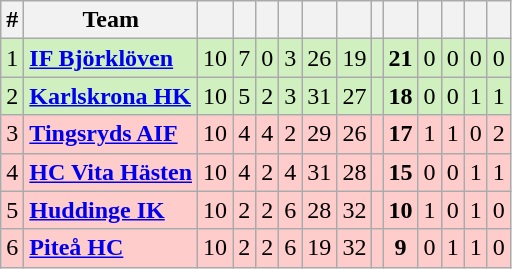<table class="wikitable sortable">
<tr>
<th>#</th>
<th>Team</th>
<th></th>
<th></th>
<th></th>
<th></th>
<th></th>
<th></th>
<th></th>
<th></th>
<th></th>
<th></th>
<th></th>
<th></th>
</tr>
<tr style="background: #D0F0C0;">
<td>1</td>
<td> <strong><a href='#'>IF Björklöven</a></strong></td>
<td style="text-align: center;">10</td>
<td style="text-align: center;">7</td>
<td style="text-align: center;">0</td>
<td style="text-align: center;">3</td>
<td style="text-align: center;">26</td>
<td style="text-align: center;">19</td>
<td style="text-align: center;"></td>
<td style="text-align: center;"><strong>21</strong></td>
<td style="text-align: center;">0</td>
<td style="text-align: center;">0</td>
<td style="text-align: center;">0</td>
<td style="text-align: center;">0</td>
</tr>
<tr style="background: #D0F0C0;">
<td>2</td>
<td><strong><a href='#'>Karlskrona HK</a></strong></td>
<td style="text-align: center;">10</td>
<td style="text-align: center;">5</td>
<td style="text-align: center;">2</td>
<td style="text-align: center;">3</td>
<td style="text-align: center;">31</td>
<td style="text-align: center;">27</td>
<td style="text-align: center;"></td>
<td style="text-align: center;"><strong>18</strong></td>
<td style="text-align: center;">0</td>
<td style="text-align: center;">0</td>
<td style="text-align: center;">1</td>
<td style="text-align: center;">1</td>
</tr>
<tr style="background: #FFCCCC;">
<td>3</td>
<td> <strong><a href='#'>Tingsryds AIF</a></strong></td>
<td style="text-align: center;">10</td>
<td style="text-align: center;">4</td>
<td style="text-align: center;">4</td>
<td style="text-align: center;">2</td>
<td style="text-align: center;">29</td>
<td style="text-align: center;">26</td>
<td style="text-align: center;"></td>
<td style="text-align: center;"><strong>17</strong></td>
<td style="text-align: center;">1</td>
<td style="text-align: center;">1</td>
<td style="text-align: center;">0</td>
<td style="text-align: center;">2</td>
</tr>
<tr style="background: #FFCCCC;">
<td>4</td>
<td><strong><a href='#'>HC Vita Hästen</a></strong></td>
<td style="text-align: center;">10</td>
<td style="text-align: center;">4</td>
<td style="text-align: center;">2</td>
<td style="text-align: center;">4</td>
<td style="text-align: center;">31</td>
<td style="text-align: center;">28</td>
<td style="text-align: center;"></td>
<td style="text-align: center;"><strong>15</strong></td>
<td style="text-align: center;">0</td>
<td style="text-align: center;">0</td>
<td style="text-align: center;">1</td>
<td style="text-align: center;">1</td>
</tr>
<tr style="background: #FFCCCC;">
<td>5</td>
<td><strong><a href='#'>Huddinge IK</a></strong></td>
<td style="text-align: center;">10</td>
<td style="text-align: center;">2</td>
<td style="text-align: center;">2</td>
<td style="text-align: center;">6</td>
<td style="text-align: center;">28</td>
<td style="text-align: center;">32</td>
<td style="text-align: center;"></td>
<td style="text-align: center;"><strong>10</strong></td>
<td style="text-align: center;">1</td>
<td style="text-align: center;">0</td>
<td style="text-align: center;">1</td>
<td style="text-align: center;">0</td>
</tr>
<tr style="background: #FFCCCC;">
<td>6</td>
<td><strong><a href='#'>Piteå HC</a></strong></td>
<td style="text-align: center;">10</td>
<td style="text-align: center;">2</td>
<td style="text-align: center;">2</td>
<td style="text-align: center;">6</td>
<td style="text-align: center;">19</td>
<td style="text-align: center;">32</td>
<td style="text-align: center;"></td>
<td style="text-align: center;"><strong>9</strong></td>
<td style="text-align: center;">0</td>
<td style="text-align: center;">1</td>
<td style="text-align: center;">1</td>
<td style="text-align: center;">0</td>
</tr>
</table>
